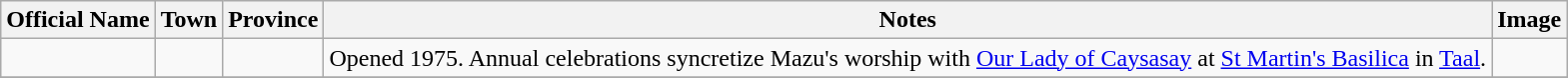<table class="wikitable sortable">
<tr>
<th>Official Name</th>
<th>Town</th>
<th>Province</th>
<th>Notes</th>
<th>Image</th>
</tr>
<tr>
<td></td>
<td></td>
<td></td>
<td>Opened 1975. Annual celebrations syncretize Mazu's worship with <a href='#'>Our Lady of Caysasay</a> at <a href='#'>St Martin's Basilica</a> in <a href='#'>Taal</a>.</td>
<td></td>
</tr>
<tr>
</tr>
</table>
